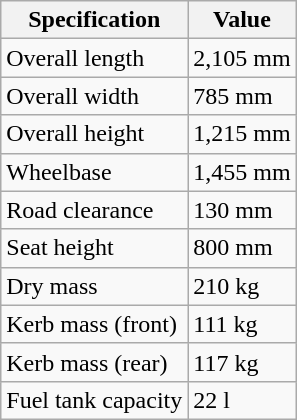<table class="wikitable">
<tr>
<th>Specification</th>
<th>Value</th>
</tr>
<tr>
<td>Overall length</td>
<td>2,105 mm</td>
</tr>
<tr>
<td>Overall width</td>
<td>785 mm</td>
</tr>
<tr>
<td>Overall height</td>
<td>1,215 mm</td>
</tr>
<tr>
<td>Wheelbase</td>
<td>1,455 mm</td>
</tr>
<tr>
<td>Road clearance</td>
<td>130 mm</td>
</tr>
<tr>
<td>Seat height</td>
<td>800 mm</td>
</tr>
<tr>
<td>Dry mass</td>
<td>210 kg</td>
</tr>
<tr>
<td>Kerb mass (front)</td>
<td>111 kg</td>
</tr>
<tr>
<td>Kerb mass (rear)</td>
<td>117 kg</td>
</tr>
<tr>
<td>Fuel tank capacity</td>
<td>22 l</td>
</tr>
</table>
